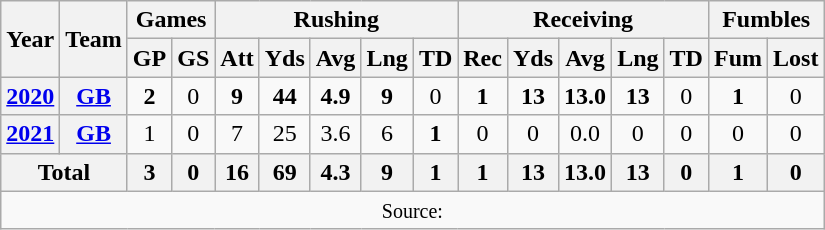<table class="wikitable" style="text-align: center;">
<tr>
<th rowspan="2">Year</th>
<th rowspan="2">Team</th>
<th colspan="2">Games</th>
<th colspan="5">Rushing</th>
<th colspan="5">Receiving</th>
<th colspan="2">Fumbles</th>
</tr>
<tr>
<th>GP</th>
<th>GS</th>
<th>Att</th>
<th>Yds</th>
<th>Avg</th>
<th>Lng</th>
<th>TD</th>
<th>Rec</th>
<th>Yds</th>
<th>Avg</th>
<th>Lng</th>
<th>TD</th>
<th>Fum</th>
<th>Lost</th>
</tr>
<tr>
<th><a href='#'>2020</a></th>
<th><a href='#'>GB</a></th>
<td><strong>2</strong></td>
<td>0</td>
<td><strong>9</strong></td>
<td><strong>44</strong></td>
<td><strong>4.9</strong></td>
<td><strong>9</strong></td>
<td>0</td>
<td><strong>1</strong></td>
<td><strong>13</strong></td>
<td><strong>13.0</strong></td>
<td><strong>13</strong></td>
<td>0</td>
<td><strong>1</strong></td>
<td>0</td>
</tr>
<tr>
<th><a href='#'>2021</a></th>
<th><a href='#'>GB</a></th>
<td>1</td>
<td>0</td>
<td>7</td>
<td>25</td>
<td>3.6</td>
<td>6</td>
<td><strong>1</strong></td>
<td>0</td>
<td>0</td>
<td>0.0</td>
<td>0</td>
<td>0</td>
<td>0</td>
<td>0</td>
</tr>
<tr>
<th colspan="2">Total</th>
<th>3</th>
<th>0</th>
<th>16</th>
<th>69</th>
<th>4.3</th>
<th>9</th>
<th>1</th>
<th>1</th>
<th>13</th>
<th>13.0</th>
<th>13</th>
<th>0</th>
<th>1</th>
<th>0</th>
</tr>
<tr>
<td colspan="16"><small>Source: </small></td>
</tr>
</table>
